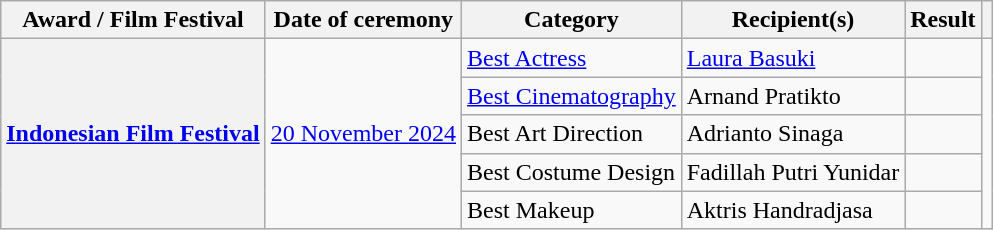<table class="wikitable sortable plainrowheaders">
<tr>
<th scope="col">Award / Film Festival</th>
<th scope="col">Date of ceremony</th>
<th scope="col">Category</th>
<th scope="col">Recipient(s)</th>
<th scope="col">Result</th>
<th scope="col" class="unsortable"></th>
</tr>
<tr>
<th scope="row" rowspan="5"><a href='#'>Indonesian Film Festival</a></th>
<td rowspan="5"><a href='#'>20 November 2024</a></td>
<td><a href='#'>Best Actress</a></td>
<td><a href='#'>Laura Basuki</a></td>
<td></td>
<td align="center" rowspan="5"></td>
</tr>
<tr>
<td><a href='#'>Best Cinematography</a></td>
<td>Arnand Pratikto</td>
<td></td>
</tr>
<tr>
<td>Best Art Direction</td>
<td>Adrianto Sinaga</td>
<td></td>
</tr>
<tr>
<td>Best Costume Design</td>
<td>Fadillah Putri Yunidar</td>
<td></td>
</tr>
<tr>
<td>Best Makeup</td>
<td>Aktris Handradjasa</td>
<td></td>
</tr>
</table>
